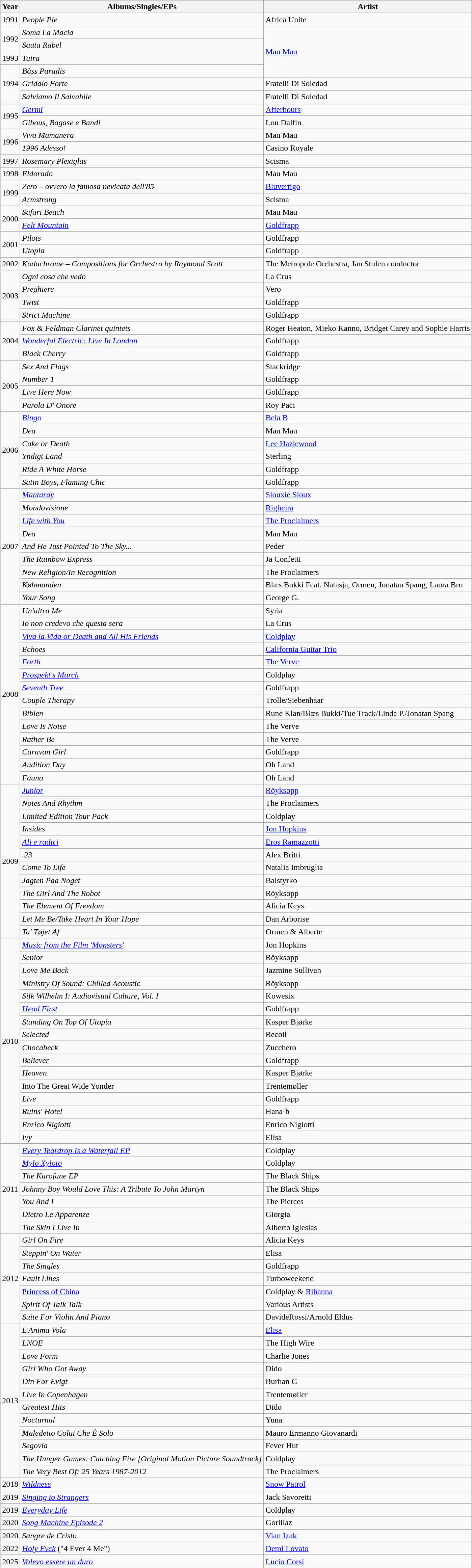<table class="wikitable">
<tr>
<th scope="col">Year</th>
<th scope="col">Albums/Singles/EPs</th>
<th scope="col">Artist</th>
</tr>
<tr>
<td>1991</td>
<td><em>People Pie</em></td>
<td>Africa Unite</td>
</tr>
<tr>
<td rowspan="2">1992</td>
<td><em>Soma La Macia</em></td>
<td rowspan="4"><a href='#'>Mau Mau</a></td>
</tr>
<tr>
<td><em>Sauta Rabel</em></td>
</tr>
<tr>
<td>1993</td>
<td><em>Tuira</em></td>
</tr>
<tr>
<td rowspan="3">1994</td>
<td><em>Bàss Paradis</em></td>
</tr>
<tr>
<td><em>Gridalo Forte</em></td>
<td>Fratelli Di Soledad</td>
</tr>
<tr>
<td><em>Salviamo Il Salvabile</em></td>
<td>Fratelli Di Soledad</td>
</tr>
<tr>
<td rowspan="2">1995</td>
<td><em><a href='#'>Germi</a></em></td>
<td><a href='#'>Afterhours</a></td>
</tr>
<tr>
<td><em>Gibous, Bagase e Bandì</em></td>
<td>Lou Dalfin</td>
</tr>
<tr>
<td rowspan="2">1996</td>
<td><em>Viva Mamanera</em></td>
<td>Mau Mau</td>
</tr>
<tr>
<td><em>1996 Adesso!</em></td>
<td>Casino Royale</td>
</tr>
<tr>
<td>1997</td>
<td><em>Rosemary Plexiglas</em></td>
<td>Scisma</td>
</tr>
<tr>
<td>1998</td>
<td><em>Eldorado</em></td>
<td>Mau Mau</td>
</tr>
<tr>
<td rowspan="2">1999</td>
<td><em>Zero – ovvero la famosa nevicata dell'85</em></td>
<td><a href='#'>Bluvertigo</a></td>
</tr>
<tr>
<td><em>Armstrong</em></td>
<td>Scisma</td>
</tr>
<tr>
<td rowspan="2">2000</td>
<td><em>Safari Beach</em></td>
<td>Mau Mau</td>
</tr>
<tr>
<td><em><a href='#'>Felt Mountain</a></em></td>
<td><a href='#'>Goldfrapp</a></td>
</tr>
<tr>
<td rowspan="2">2001</td>
<td><em>Pilots</em></td>
<td>Goldfrapp</td>
</tr>
<tr>
<td><em>Utopia</em></td>
<td>Goldfrapp</td>
</tr>
<tr>
<td>2002</td>
<td><em>Kodachrome – Compositions for Orchestra by Raymond Scott</em></td>
<td>The Metropole Orchestra, Jan Stulen conductor</td>
</tr>
<tr>
<td rowspan="4">2003</td>
<td><em>Ogni cosa che vedo</em></td>
<td>La Crus</td>
</tr>
<tr>
<td><em>Preghiere</em></td>
<td>Vero</td>
</tr>
<tr>
<td><em>Twist</em></td>
<td>Goldfrapp</td>
</tr>
<tr>
<td><em>Strict Machine</em></td>
<td>Goldfrapp</td>
</tr>
<tr>
<td rowspan="3">2004</td>
<td><em>Fox & Feldman Clarinet quintets</em></td>
<td>Roger Heaton, Mieko Kanno, Bridget Carey and Sophie Harris</td>
</tr>
<tr>
<td><em><a href='#'>Wonderful Electric: Live In London</a></em></td>
<td>Goldfrapp</td>
</tr>
<tr>
<td><em>Black Cherry</em></td>
<td>Goldfrapp</td>
</tr>
<tr>
<td rowspan="4">2005</td>
<td><em>Sex And Flags</em></td>
<td>Stackridge</td>
</tr>
<tr>
<td><em>Number 1</em></td>
<td>Goldfrapp</td>
</tr>
<tr>
<td><em>Live Here Now</em></td>
<td>Goldfrapp</td>
</tr>
<tr>
<td><em>Parola D' Onore</em></td>
<td>Roy Paci</td>
</tr>
<tr>
<td rowspan="6">2006</td>
<td><em><a href='#'>Bingo</a></em></td>
<td><a href='#'>Bela B</a></td>
</tr>
<tr>
<td><em>Dea</em></td>
<td>Mau Mau</td>
</tr>
<tr>
<td><em>Cake or Death</em></td>
<td><a href='#'>Lee Hazlewood</a></td>
</tr>
<tr>
<td><em>Yndigt Land</em></td>
<td>Sterling</td>
</tr>
<tr>
<td><em>Ride A White Horse</em></td>
<td>Goldfrapp</td>
</tr>
<tr>
<td><em>Satin Boys, Flaming Chic</em></td>
<td>Goldfrapp</td>
</tr>
<tr>
<td rowspan="9">2007</td>
<td><em><a href='#'>Mantaray</a></em></td>
<td><a href='#'>Siouxie Sioux</a></td>
</tr>
<tr>
<td><em>Mondovisione</em></td>
<td><a href='#'>Righeira</a></td>
</tr>
<tr>
<td><em><a href='#'>Life with You</a></em></td>
<td><a href='#'>The Proclaimers</a></td>
</tr>
<tr>
<td><em>Dea</em></td>
<td>Mau Mau</td>
</tr>
<tr>
<td><em>And He Just Pointed To The Sky...</em></td>
<td>Peder</td>
</tr>
<tr>
<td><em>The Rainbow Express</em></td>
<td>Ja Confetti</td>
</tr>
<tr>
<td><em>New Religion/In Recognition</em></td>
<td>The Proclaimers</td>
</tr>
<tr>
<td><em>Købmanden</em></td>
<td>Blæs Bukki Feat. Natasja, Ormen, Jonatan Spang, Laura Bro</td>
</tr>
<tr>
<td><em>Your Song</em></td>
<td>George G.</td>
</tr>
<tr>
<td rowspan="14">2008</td>
<td><em>Un'altra Me</em></td>
<td>Syria</td>
</tr>
<tr>
<td><em>Io non credevo che questa sera</em></td>
<td>La Crus</td>
</tr>
<tr>
<td><em><a href='#'>Viva la Vida or Death and All His Friends</a></em></td>
<td><a href='#'>Coldplay</a></td>
</tr>
<tr>
<td><em>Echoes</em></td>
<td><a href='#'>California Guitar Trio</a></td>
</tr>
<tr>
<td><em><a href='#'>Forth</a></em></td>
<td><a href='#'>The Verve</a></td>
</tr>
<tr>
<td><em><a href='#'>Prospekt's March</a></em></td>
<td>Coldplay</td>
</tr>
<tr>
<td><em><a href='#'>Seventh Tree</a></em></td>
<td>Goldfrapp</td>
</tr>
<tr>
<td><em>Couple Therapy</em></td>
<td>Trolle/Siebenhaar</td>
</tr>
<tr>
<td><em>Biblen</em></td>
<td>Rune Klan/Blæs Bukki/Tue Track/Linda P./Jonatan Spang</td>
</tr>
<tr>
<td><em>Love Is Noise</em></td>
<td>The Verve</td>
</tr>
<tr>
<td><em>Rather Be</em></td>
<td>The Verve</td>
</tr>
<tr>
<td><em>Caravan Girl</em></td>
<td>Goldfrapp</td>
</tr>
<tr>
<td><em>Audition Day</em></td>
<td>Oh Land</td>
</tr>
<tr>
<td><em>Fauna</em></td>
<td>Oh Land</td>
</tr>
<tr>
<td rowspan="12">2009</td>
<td><em><a href='#'>Junior</a></em></td>
<td><a href='#'>Röyksopp</a></td>
</tr>
<tr>
<td><em>Notes And Rhythm</em></td>
<td>The Proclaimers</td>
</tr>
<tr>
<td><em>Limited Edition Tour Pack</em></td>
<td>Coldplay</td>
</tr>
<tr>
<td><em>Insides</em></td>
<td><a href='#'>Jon Hopkins</a></td>
</tr>
<tr>
<td><em><a href='#'>Ali e radici</a></em></td>
<td><a href='#'>Eros Ramazzotti</a></td>
</tr>
<tr>
<td><em>.23</em></td>
<td>Alex Britti</td>
</tr>
<tr>
<td><em>Come To Life</em></td>
<td>Natalia Imbruglia</td>
</tr>
<tr>
<td><em>Jagten Paa Noget</em></td>
<td>Balstyrko</td>
</tr>
<tr>
<td><em>The Girl And The Robot</em></td>
<td>Röyksopp</td>
</tr>
<tr>
<td><em>The Element Of Freedom</em></td>
<td>Alicia Keys</td>
</tr>
<tr>
<td><em>Let Me Be/Take Heart In Your Hope</em></td>
<td>Dan Arborise</td>
</tr>
<tr>
<td><em>Ta' Tøjet Af</em></td>
<td>Ormen & Alberte</td>
</tr>
<tr>
<td rowspan="16">2010</td>
<td><em><a href='#'>Music from the Film 'Monsters'</a></em></td>
<td>Jon Hopkins</td>
</tr>
<tr>
<td><em>Senior</em></td>
<td>Röyksopp</td>
</tr>
<tr>
<td><em>Love Me Back</em></td>
<td>Jazmine Sullivan</td>
</tr>
<tr>
<td><em>Ministry Of Sound: Chilled Acoustic</em></td>
<td>Röyksopp</td>
</tr>
<tr>
<td><em>Silk Wilhelm I: Audiovisual Culture, Vol. I</em></td>
<td>Kowesix</td>
</tr>
<tr>
<td><em><a href='#'>Head First</a></em></td>
<td>Goldfrapp</td>
</tr>
<tr>
<td><em>Standing On Top Of Utopia</em></td>
<td>Kasper Bjørke</td>
</tr>
<tr>
<td><em>Selected</em></td>
<td>Recoil</td>
</tr>
<tr>
<td><em>Chocabeck</em></td>
<td>Zucchero</td>
</tr>
<tr>
<td><em>Believer</em></td>
<td>Goldfrapp</td>
</tr>
<tr>
<td><em>Heaven</em></td>
<td>Kasper Bjørke</td>
</tr>
<tr>
<td>Into The Great Wide Yonder</td>
<td>Trentemøller</td>
</tr>
<tr>
<td><em>Live</em></td>
<td>Goldfrapp</td>
</tr>
<tr>
<td><em>Ruins' Hotel</em></td>
<td>Hana-b</td>
</tr>
<tr>
<td><em>Enrico Nigiotti</em></td>
<td>Enrico Nigiotti</td>
</tr>
<tr>
<td><em>Ivy</em></td>
<td>Elisa</td>
</tr>
<tr>
<td rowspan="7">2011</td>
<td><a href='#'><em>Every Teardrop Is a Waterfall EP</em></a></td>
<td>Coldplay</td>
</tr>
<tr>
<td><em><a href='#'>Mylo Xyloto</a></em></td>
<td>Coldplay</td>
</tr>
<tr>
<td><em>The Kurofune EP</em></td>
<td>The Black Ships</td>
</tr>
<tr>
<td><em>Johnny Boy Would Love This: A Tribute To John Martyn</em></td>
<td>The Black Ships</td>
</tr>
<tr>
<td><em>You And I</em></td>
<td>The Pierces</td>
</tr>
<tr>
<td><em>Dietro Le Apparenze</em></td>
<td>Giorgia</td>
</tr>
<tr>
<td><em>The Skin I Live In</em></td>
<td>Alberto Iglesias</td>
</tr>
<tr>
<td rowspan="7">2012</td>
<td><em>Girl On Fire</em></td>
<td>Alicia Keys</td>
</tr>
<tr>
<td><em>Steppin' On Water</em></td>
<td>Elisa</td>
</tr>
<tr>
<td><em>The Singles</em></td>
<td>Goldfrapp</td>
</tr>
<tr>
<td><em>Fault Lines</em></td>
<td>Turboweekend</td>
</tr>
<tr>
<td><a href='#'>Princess of China</a></td>
<td>Coldplay & <a href='#'>Rihanna</a></td>
</tr>
<tr>
<td><em>Spirit Of Talk Talk</em></td>
<td>Various Artists</td>
</tr>
<tr>
<td><em>Suite For Violin And Piano</em></td>
<td>DavideRossi/Arnold Eldus</td>
</tr>
<tr>
<td rowspan="12">2013</td>
<td><em>L'Anima Vola</em></td>
<td><a href='#'>Elisa</a></td>
</tr>
<tr>
<td><em>LNOE</em></td>
<td>The High Wire</td>
</tr>
<tr>
<td><em>Love Form</em></td>
<td>Charlie Jones</td>
</tr>
<tr>
<td><em>Girl Who Got Away</em></td>
<td>Dido</td>
</tr>
<tr>
<td><em>Din For Evigt</em></td>
<td>Burhan G</td>
</tr>
<tr>
<td><em>Live In Copenhagen</em></td>
<td>Trentemøller</td>
</tr>
<tr>
<td><em>Greatest Hits</em></td>
<td>Dido</td>
</tr>
<tr>
<td><em>Nocturnal</em></td>
<td>Yuna</td>
</tr>
<tr>
<td><em>Maledetto Colui Che È Solo</em></td>
<td>Mauro Ermanno Giovanardi</td>
</tr>
<tr>
<td><em>Segovia</em></td>
<td>Fever Hut</td>
</tr>
<tr>
<td><em>The Hunger Games: Catching Fire [Original Motion Picture Soundtrack]</em></td>
<td>Coldplay</td>
</tr>
<tr>
<td><em>The Very Best Of: 25 Years 1987-2012</em></td>
<td>The Proclaimers</td>
</tr>
<tr>
<td>2018</td>
<td><em><a href='#'>Wildness</a></em></td>
<td><a href='#'>Snow Patrol</a></td>
</tr>
<tr>
<td>2019</td>
<td><a href='#'><em>Singing to Strangers</em></a></td>
<td>Jack Savoretti</td>
</tr>
<tr>
<td>2019</td>
<td><a href='#'><em>Everyday Life</em></a></td>
<td>Coldplay</td>
</tr>
<tr>
<td>2020</td>
<td><a href='#'><em>Song Machine Episode 2</em></a></td>
<td>Gorillaz</td>
</tr>
<tr>
<td>2020</td>
<td><em>Sangre de Cristo</em></td>
<td><a href='#'>Vian Izak</a></td>
</tr>
<tr>
<td>2022</td>
<td><em><a href='#'>Holy Fvck</a></em> ("4 Ever 4 Me")</td>
<td><a href='#'>Demi Lovato</a></td>
</tr>
<tr>
<td>2025</td>
<td><em><a href='#'>Volevo essere un duro</a></em></td>
<td><a href='#'>Lucio Corsi</a></td>
</tr>
</table>
